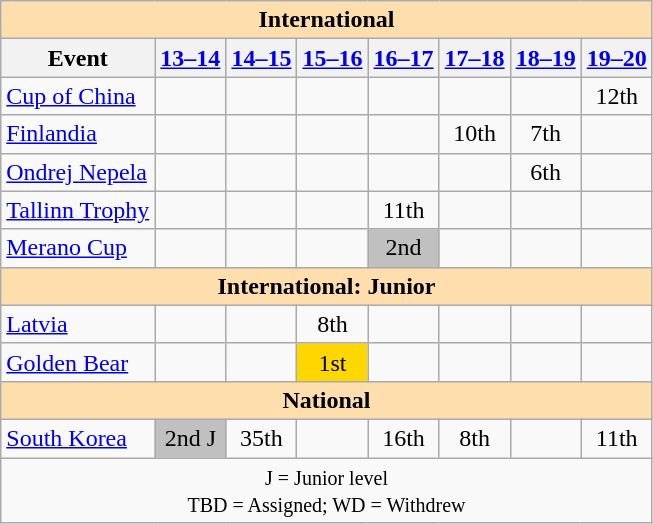<table class="wikitable" style="text-align:center">
<tr>
<th style="background-color: #ffdead; " colspan=8 align=center>International</th>
</tr>
<tr>
<th>Event</th>
<th><a href='#'>13–14</a></th>
<th><a href='#'>14–15</a></th>
<th><a href='#'>15–16</a></th>
<th><a href='#'>16–17</a></th>
<th><a href='#'>17–18</a></th>
<th><a href='#'>18–19</a></th>
<th><a href='#'>19–20</a></th>
</tr>
<tr>
<td align=left> <a href='#'>Cup of China</a></td>
<td></td>
<td></td>
<td></td>
<td></td>
<td></td>
<td></td>
<td>12th</td>
</tr>
<tr>
<td align=left> <a href='#'>Finlandia</a></td>
<td></td>
<td></td>
<td></td>
<td></td>
<td>10th</td>
<td>7th</td>
<td></td>
</tr>
<tr>
<td align=left> <a href='#'>Ondrej Nepela</a></td>
<td></td>
<td></td>
<td></td>
<td></td>
<td></td>
<td>6th</td>
<td></td>
</tr>
<tr>
<td align=left> <a href='#'>Tallinn Trophy</a></td>
<td></td>
<td></td>
<td></td>
<td>11th</td>
<td></td>
<td></td>
<td></td>
</tr>
<tr>
<td align=left><a href='#'>Merano Cup</a></td>
<td></td>
<td></td>
<td></td>
<td bgcolor=silver>2nd</td>
<td></td>
<td></td>
<td></td>
</tr>
<tr>
<th style="background-color: #ffdead; " colspan=8 align=center>International: Junior</th>
</tr>
<tr>
<td align=left> <a href='#'>Latvia</a></td>
<td></td>
<td></td>
<td>8th</td>
<td></td>
<td></td>
<td></td>
<td></td>
</tr>
<tr>
<td align=left><a href='#'>Golden Bear</a></td>
<td></td>
<td></td>
<td bgcolor=gold>1st</td>
<td></td>
<td></td>
<td></td>
<td></td>
</tr>
<tr>
<th style="background-color: #ffdead; " colspan=8 align=center>National</th>
</tr>
<tr>
<td align=left><a href='#'>South Korea</a></td>
<td bgcolor=silver>2nd J</td>
<td>35th</td>
<td></td>
<td>16th</td>
<td>8th</td>
<td></td>
<td>11th</td>
</tr>
<tr>
<td colspan=8 align=center><small> J = Junior level <br> TBD = Assigned; WD = Withdrew </small></td>
</tr>
</table>
